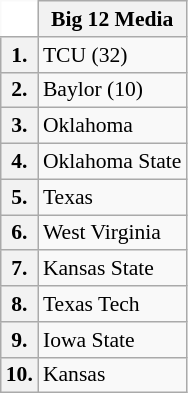<table class="wikitable" style="white-space:nowrap; font-size:90%;">
<tr>
<td ! colspan=1 style="background:white; border-top-style:hidden; border-left-style:hidden;"></td>
<th>Big 12 Media</th>
</tr>
<tr>
<th>1.</th>
<td>TCU (32)</td>
</tr>
<tr>
<th>2.</th>
<td>Baylor (10)</td>
</tr>
<tr>
<th>3.</th>
<td>Oklahoma</td>
</tr>
<tr>
<th>4.</th>
<td>Oklahoma State</td>
</tr>
<tr>
<th>5.</th>
<td>Texas</td>
</tr>
<tr>
<th>6.</th>
<td>West Virginia</td>
</tr>
<tr>
<th>7.</th>
<td>Kansas State</td>
</tr>
<tr>
<th>8.</th>
<td>Texas Tech</td>
</tr>
<tr>
<th>9.</th>
<td>Iowa State</td>
</tr>
<tr>
<th>10.</th>
<td>Kansas</td>
</tr>
</table>
